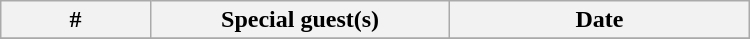<table class="wikitable plainrowheaders" style="width:500px;">
<tr>
<th style="width:10%;">#</th>
<th style="width:20%;">Special guest(s)</th>
<th style="width:20%;">Date</th>
</tr>
<tr>
</tr>
</table>
